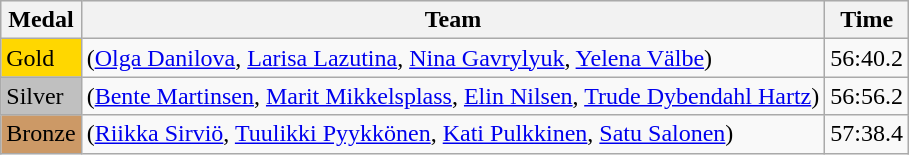<table class="wikitable">
<tr style="background:#efefef;">
<th>Medal</th>
<th>Team</th>
<th>Time</th>
</tr>
<tr>
<td style="background:gold;">Gold</td>
<td> (<a href='#'>Olga Danilova</a>, <a href='#'>Larisa Lazutina</a>, <a href='#'>Nina Gavrylyuk</a>, <a href='#'>Yelena Välbe</a>)</td>
<td>56:40.2</td>
</tr>
<tr>
<td style="background:silver;">Silver</td>
<td> (<a href='#'>Bente Martinsen</a>, <a href='#'>Marit Mikkelsplass</a>, <a href='#'>Elin Nilsen</a>, <a href='#'>Trude Dybendahl Hartz</a>)</td>
<td>56:56.2</td>
</tr>
<tr>
<td style="background:#c96;">Bronze</td>
<td> (<a href='#'>Riikka Sirviö</a>, <a href='#'>Tuulikki Pyykkönen</a>, <a href='#'>Kati Pulkkinen</a>, <a href='#'>Satu Salonen</a>)</td>
<td>57:38.4</td>
</tr>
</table>
